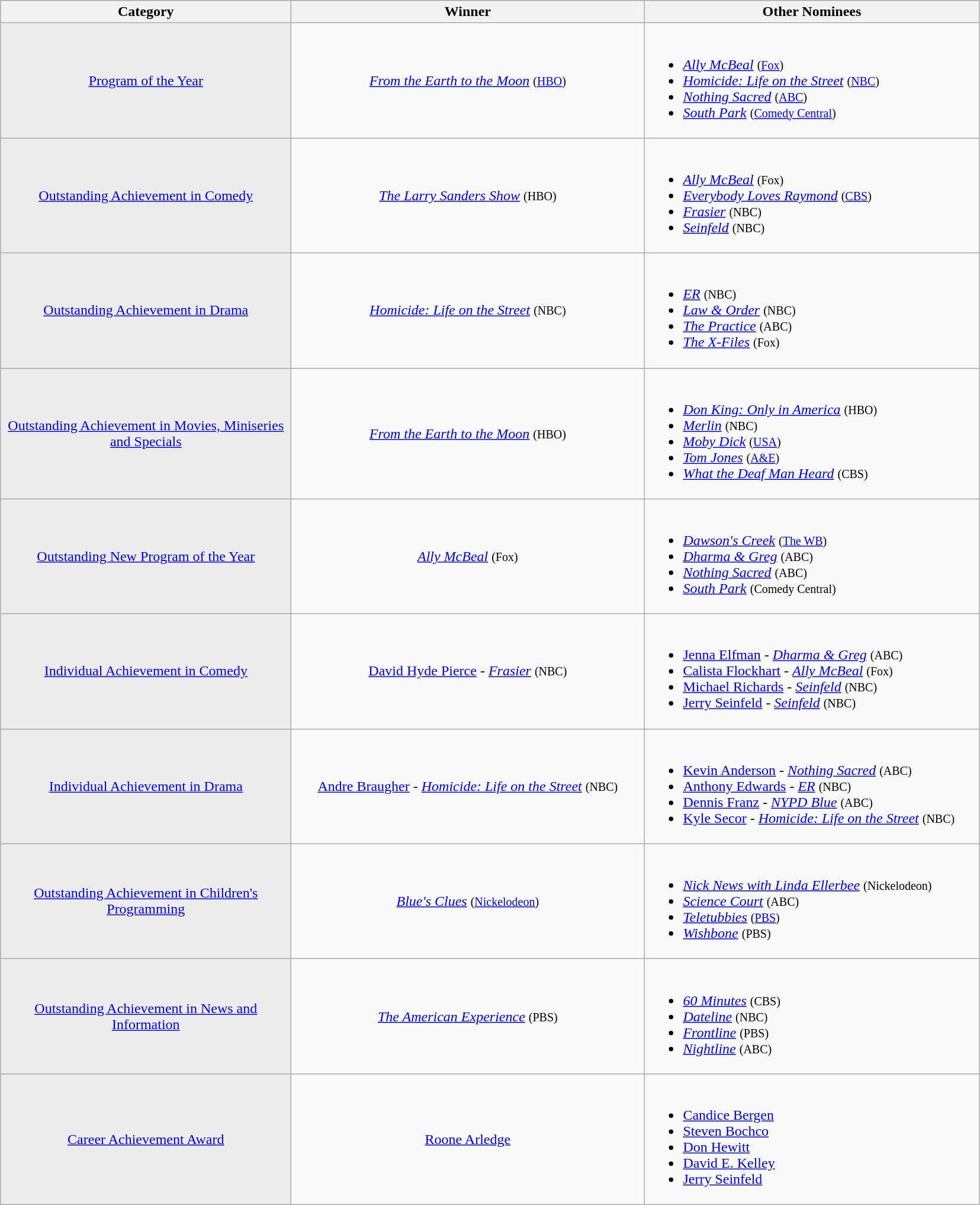<table class="wikitable">
<tr>
<th width="320">Category</th>
<th width="390">Winner</th>
<th width="370">Other Nominees</th>
</tr>
<tr>
<td align="center" style="background: #ececec; color: grey; vertical-align: middle; text-align: center;" class="table-na"><a href='#'>Program of the Year</a></td>
<td align="center"><em><a href='#'>From the Earth to the Moon</a></em> <small>(<a href='#'>HBO</a>)</small></td>
<td><br><ul><li><em><a href='#'>Ally McBeal</a></em> <small>(<a href='#'>Fox</a>)</small></li><li><em><a href='#'>Homicide: Life on the Street</a></em> <small>(<a href='#'>NBC</a>)</small></li><li><em><a href='#'>Nothing Sacred</a></em> <small>(<a href='#'>ABC</a>)</small></li><li><em><a href='#'>South Park</a></em> <small>(<a href='#'>Comedy Central</a>)</small></li></ul></td>
</tr>
<tr>
<td align="center" style="background: #ececec; color: grey; vertical-align: middle; text-align: center;" class="table-na"><a href='#'>Outstanding Achievement in Comedy</a></td>
<td align="center"><em><a href='#'>The Larry Sanders Show</a></em> <small>(HBO)</small></td>
<td><br><ul><li><em><a href='#'>Ally McBeal</a></em> <small>(Fox)</small></li><li><em><a href='#'>Everybody Loves Raymond</a></em> <small>(<a href='#'>CBS</a>)</small></li><li><em><a href='#'>Frasier</a></em> <small>(NBC)</small></li><li><em><a href='#'>Seinfeld</a></em> <small>(NBC)</small></li></ul></td>
</tr>
<tr>
<td align="center" style="background: #ececec; color: grey; vertical-align: middle; text-align: center;" class="table-na"><a href='#'>Outstanding Achievement in Drama</a></td>
<td align="center"><em><a href='#'>Homicide: Life on the Street</a></em> <small>(NBC)</small></td>
<td><br><ul><li><em><a href='#'>ER</a></em> <small>(NBC)</small></li><li><em><a href='#'>Law & Order</a></em> <small>(NBC)</small></li><li><em><a href='#'>The Practice</a></em> <small>(ABC)</small></li><li><em><a href='#'>The X-Files</a></em> <small>(Fox)</small></li></ul></td>
</tr>
<tr>
<td align="center" style="background: #ececec; color: grey; vertical-align: middle; text-align: center;" class="table-na"><a href='#'>Outstanding Achievement in Movies, Miniseries and Specials</a></td>
<td align="center"><em><a href='#'>From the Earth to the Moon</a></em> <small>(HBO)</small></td>
<td><br><ul><li><em><a href='#'>Don King: Only in America</a></em> <small>(HBO)</small></li><li><em><a href='#'>Merlin</a></em> <small>(NBC)</small></li><li><em><a href='#'>Moby Dick</a></em> <small>(<a href='#'>USA</a>)</small></li><li><em><a href='#'>Tom Jones</a></em> <small>(<a href='#'>A&E</a>)</small></li><li><em><a href='#'>What the Deaf Man Heard</a></em> <small>(CBS)</small></li></ul></td>
</tr>
<tr>
<td align="center" style="background: #ececec; color: grey; vertical-align: middle; text-align: center;" class="table-na"><a href='#'>Outstanding New Program of the Year</a></td>
<td align="center"><em><a href='#'>Ally McBeal</a></em> <small>(Fox)</small></td>
<td><br><ul><li><em><a href='#'>Dawson's Creek</a></em> <small>(<a href='#'>The WB</a>)</small></li><li><em><a href='#'>Dharma & Greg</a></em> <small>(ABC)</small></li><li><em><a href='#'>Nothing Sacred</a></em> <small>(ABC)</small></li><li><em><a href='#'>South Park</a></em> <small>(Comedy Central)</small></li></ul></td>
</tr>
<tr>
<td align="center" style="background: #ececec; color: grey; vertical-align: middle; text-align: center;" class="table-na"><a href='#'>Individual Achievement in Comedy</a></td>
<td align="center"><a href='#'>David Hyde Pierce</a> - <em><a href='#'>Frasier</a></em> <small>(NBC)</small></td>
<td><br><ul><li><a href='#'>Jenna Elfman</a> - <em><a href='#'>Dharma & Greg</a></em> <small>(ABC)</small></li><li><a href='#'>Calista Flockhart</a> - <em><a href='#'>Ally McBeal</a></em> <small>(Fox)</small></li><li><a href='#'>Michael Richards</a> - <em><a href='#'>Seinfeld</a></em> <small>(NBC)</small></li><li><a href='#'>Jerry Seinfeld</a> - <em><a href='#'>Seinfeld</a></em> <small>(NBC)</small></li></ul></td>
</tr>
<tr>
<td align="center" style="background: #ececec; color: grey; vertical-align: middle; text-align: center;" class="table-na"><a href='#'>Individual Achievement in Drama</a></td>
<td align="center"><a href='#'>Andre Braugher</a> - <em><a href='#'>Homicide: Life on the Street</a></em> <small>(NBC)</small></td>
<td><br><ul><li><a href='#'>Kevin Anderson</a> - <em><a href='#'>Nothing Sacred</a></em> <small>(ABC)</small></li><li><a href='#'>Anthony Edwards</a> - <em><a href='#'>ER</a></em> <small>(NBC)</small></li><li><a href='#'>Dennis Franz</a> - <em><a href='#'>NYPD Blue</a></em> <small>(ABC)</small></li><li><a href='#'>Kyle Secor</a> - <em><a href='#'>Homicide: Life on the Street</a></em> <small>(NBC)</small></li></ul></td>
</tr>
<tr>
<td align="center" style="background: #ececec; color: grey; vertical-align: middle; text-align: center;" class="table-na"><a href='#'>Outstanding Achievement in Children's Programming</a></td>
<td align="center"><em><a href='#'>Blue's Clues</a></em> <small>(<a href='#'>Nickelodeon</a>)</small></td>
<td><br><ul><li><em><a href='#'>Nick News with Linda Ellerbee</a></em> <small>(Nickelodeon)</small></li><li><em><a href='#'>Science Court</a></em> <small>(ABC)</small></li><li><em><a href='#'>Teletubbies</a></em> <small>(<a href='#'>PBS</a>)</small></li><li><em><a href='#'>Wishbone</a></em> <small>(PBS)</small></li></ul></td>
</tr>
<tr>
<td align="center" style="background: #ececec; color: grey; vertical-align: middle; text-align: center;" class="table-na"><a href='#'>Outstanding Achievement in News and Information</a></td>
<td align="center"><em><a href='#'>The American Experience</a></em> <small>(PBS)</small></td>
<td><br><ul><li><em><a href='#'>60 Minutes</a></em> <small>(CBS)</small></li><li><em><a href='#'>Dateline</a></em> <small>(NBC)</small></li><li><em><a href='#'>Frontline</a></em> <small>(PBS)</small></li><li><em><a href='#'>Nightline</a></em> <small>(ABC)</small></li></ul></td>
</tr>
<tr>
<td align="center" style="background: #ececec; color: grey; vertical-align: middle; text-align: center;" class="table-na"><a href='#'>Career Achievement Award</a></td>
<td align="center"><a href='#'>Roone Arledge</a></td>
<td><br><ul><li><a href='#'>Candice Bergen</a></li><li><a href='#'>Steven Bochco</a></li><li><a href='#'>Don Hewitt</a></li><li><a href='#'>David E. Kelley</a></li><li><a href='#'>Jerry Seinfeld</a></li></ul></td>
</tr>
</table>
